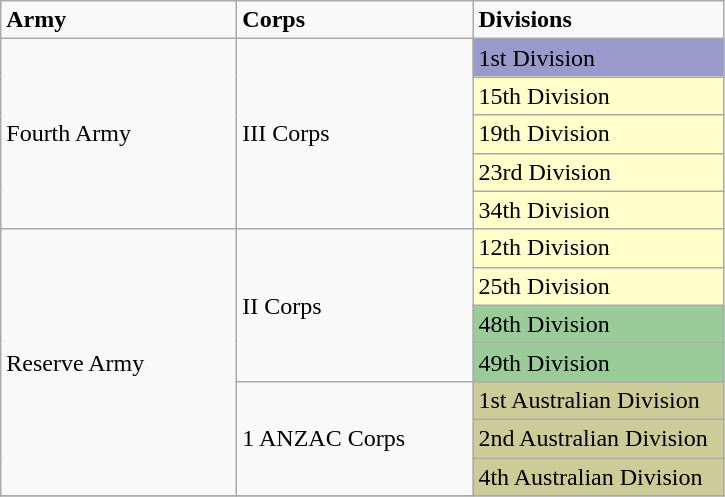<table class="wikitable">
<tr>
<td width="150pt"><strong>Army</strong></td>
<td width="150pt"><strong>Corps</strong></td>
<td width="160pt"><strong>Divisions</strong></td>
</tr>
<tr>
<td rowspan="5">Fourth Army</td>
<td rowspan="5">III Corps</td>
<td style="background:#9999CC">1st Division</td>
</tr>
<tr>
<td style="background:#FFFFCC;">15th Division</td>
</tr>
<tr>
<td style="background:#FFFFCC;">19th Division</td>
</tr>
<tr>
<td style="background:#FFFFCC;">23rd Division</td>
</tr>
<tr>
<td style="background:#FFFFCC;">34th Division</td>
</tr>
<tr>
<td rowspan="7">Reserve Army</td>
<td rowspan="4">II Corps</td>
<td style="background:#FFFFCC;">12th Division</td>
</tr>
<tr>
<td style="background:#FFFFCC;">25th Division</td>
</tr>
<tr>
<td style="background:#99CC99">48th Division</td>
</tr>
<tr>
<td style="background:#99CC99">49th Division</td>
</tr>
<tr>
<td rowspan="3">1 ANZAC Corps</td>
<td style="background:#CCCC99;">1st Australian Division</td>
</tr>
<tr>
<td style="background:#CCCC99;">2nd Australian Division</td>
</tr>
<tr>
<td style="background:#CCCC99;">4th Australian Division</td>
</tr>
<tr>
</tr>
</table>
